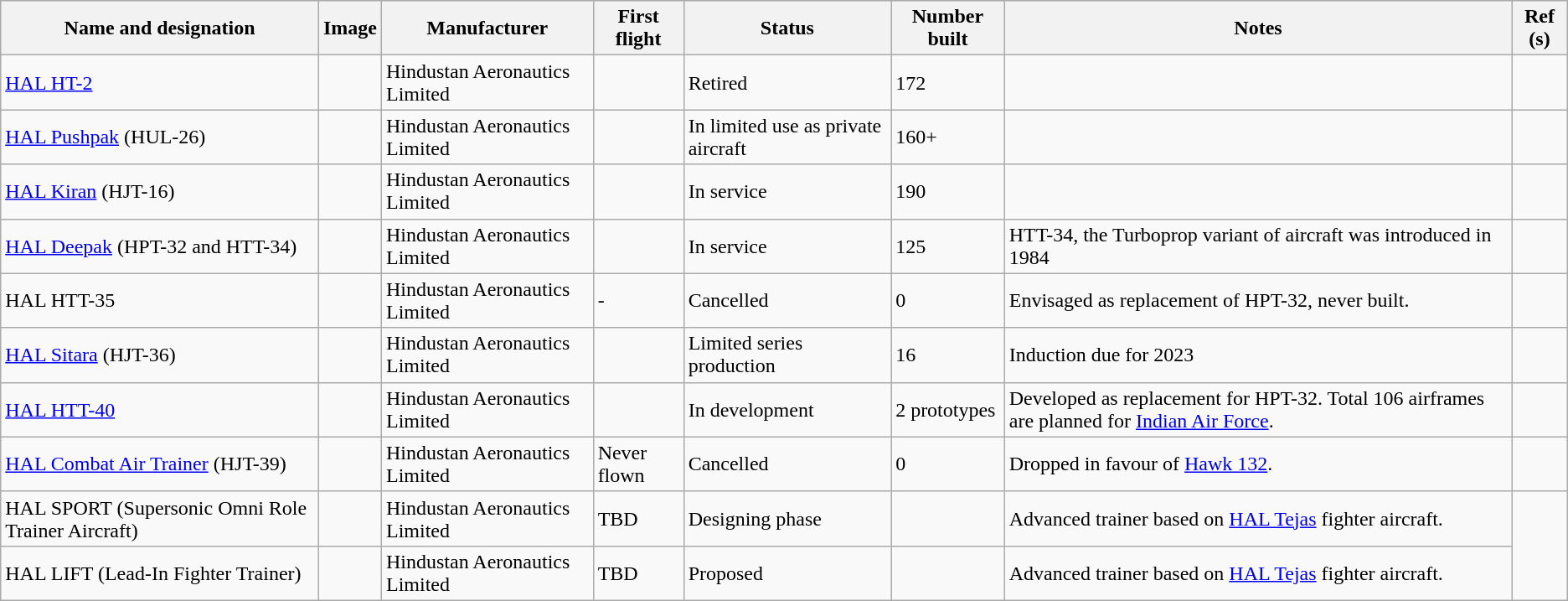<table class="wikitable">
<tr>
<th>Name and designation</th>
<th>Image</th>
<th>Manufacturer</th>
<th>First flight</th>
<th>Status</th>
<th>Number built</th>
<th>Notes</th>
<th>Ref (s)</th>
</tr>
<tr>
<td><a href='#'>HAL HT-2</a></td>
<td></td>
<td>Hindustan Aeronautics Limited</td>
<td></td>
<td>Retired</td>
<td>172</td>
<td></td>
<td></td>
</tr>
<tr>
<td><a href='#'>HAL Pushpak</a> (HUL-26)</td>
<td></td>
<td>Hindustan Aeronautics Limited</td>
<td></td>
<td>In limited use as private aircraft</td>
<td>160+</td>
<td></td>
<td></td>
</tr>
<tr>
<td><a href='#'>HAL Kiran</a> (HJT-16)</td>
<td></td>
<td>Hindustan Aeronautics Limited</td>
<td></td>
<td>In service</td>
<td>190</td>
<td></td>
<td></td>
</tr>
<tr>
<td><a href='#'>HAL Deepak</a> (HPT-32 and HTT-34)</td>
<td></td>
<td>Hindustan Aeronautics Limited</td>
<td></td>
<td>In service</td>
<td>125</td>
<td>HTT-34, the Turboprop variant of aircraft was introduced in 1984</td>
<td></td>
</tr>
<tr>
<td>HAL HTT-35</td>
<td></td>
<td>Hindustan Aeronautics Limited</td>
<td>-</td>
<td>Cancelled</td>
<td>0</td>
<td>Envisaged as replacement of HPT-32, never built.</td>
<td></td>
</tr>
<tr>
<td><a href='#'>HAL Sitara</a> (HJT-36)</td>
<td></td>
<td>Hindustan Aeronautics Limited</td>
<td></td>
<td>Limited series production</td>
<td>16</td>
<td>Induction due for 2023</td>
<td></td>
</tr>
<tr>
<td><a href='#'>HAL HTT-40</a></td>
<td></td>
<td>Hindustan Aeronautics Limited</td>
<td></td>
<td>In development</td>
<td>2 prototypes</td>
<td>Developed as replacement for HPT-32. Total 106 airframes are planned for <a href='#'>Indian Air Force</a>.</td>
<td></td>
</tr>
<tr>
<td><a href='#'>HAL Combat Air Trainer</a> (HJT-39)</td>
<td></td>
<td>Hindustan Aeronautics Limited</td>
<td>Never flown</td>
<td>Cancelled</td>
<td>0</td>
<td>Dropped in favour of <a href='#'>Hawk 132</a>.</td>
<td></td>
</tr>
<tr>
<td>HAL SPORT (Supersonic Omni Role Trainer Aircraft)</td>
<td></td>
<td>Hindustan Aeronautics Limited</td>
<td>TBD</td>
<td>Designing phase</td>
<td></td>
<td>Advanced trainer based on <a href='#'>HAL Tejas</a> fighter aircraft.</td>
<td rowspan=2></td>
</tr>
<tr>
<td>HAL LIFT (Lead-In Fighter Trainer)</td>
<td></td>
<td>Hindustan Aeronautics Limited</td>
<td>TBD</td>
<td>Proposed</td>
<td></td>
<td>Advanced trainer based on <a href='#'>HAL Tejas</a> fighter aircraft.</td>
</tr>
</table>
